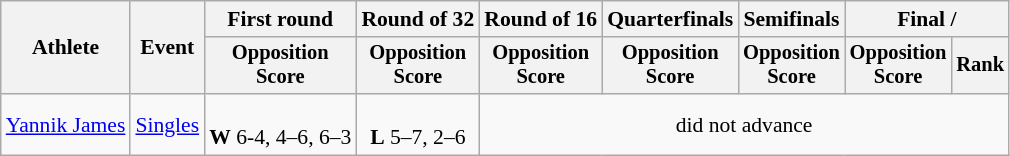<table class=wikitable style="font-size:90%">
<tr>
<th rowspan="2">Athlete</th>
<th rowspan="2">Event</th>
<th>First round</th>
<th>Round of 32</th>
<th>Round of 16</th>
<th>Quarterfinals</th>
<th>Semifinals</th>
<th colspan=2>Final / </th>
</tr>
<tr style="font-size:95%">
<th>Opposition<br>Score</th>
<th>Opposition<br>Score</th>
<th>Opposition<br>Score</th>
<th>Opposition<br>Score</th>
<th>Opposition<br>Score</th>
<th>Opposition<br>Score</th>
<th>Rank</th>
</tr>
<tr>
<td><a href='#'>Yannik James</a></td>
<td><a href='#'>Singles</a></td>
<td align=center><br><strong>W</strong> 6-4, 4–6, 6–3</td>
<td align=center><br><strong>L</strong> 5–7, 2–6</td>
<td align=center colspan=5>did not advance</td>
</tr>
</table>
